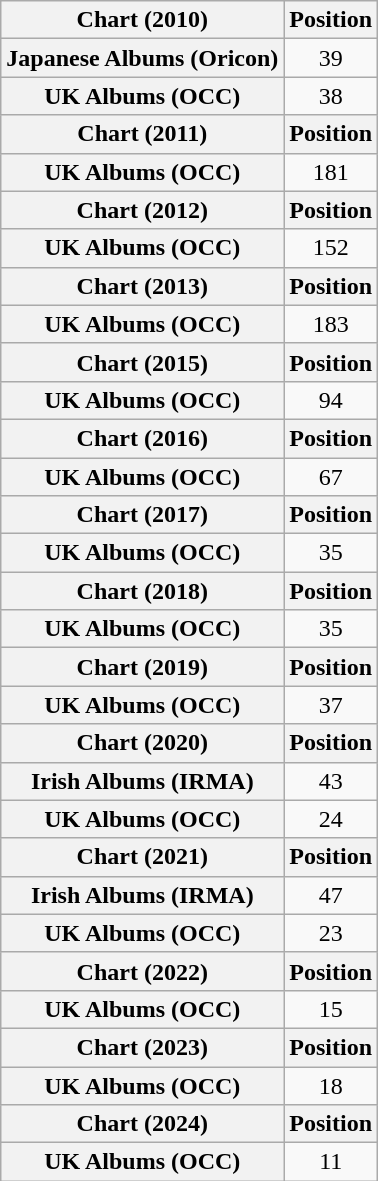<table class="wikitable plainrowheaders" style="text-align:center">
<tr>
<th scope="col">Chart (2010)</th>
<th scope="col">Position</th>
</tr>
<tr>
<th scope="row">Japanese Albums (Oricon)</th>
<td style="text-align:center;">39</td>
</tr>
<tr>
<th scope="row">UK Albums (OCC)</th>
<td>38</td>
</tr>
<tr>
<th scope="col">Chart (2011)</th>
<th scope="col">Position</th>
</tr>
<tr>
<th scope="row">UK Albums (OCC)</th>
<td>181</td>
</tr>
<tr>
<th scope="col">Chart (2012)</th>
<th scope="col">Position</th>
</tr>
<tr>
<th scope="row">UK Albums (OCC)</th>
<td>152</td>
</tr>
<tr>
<th scope="col">Chart (2013)</th>
<th scope="col">Position</th>
</tr>
<tr>
<th scope="row">UK Albums (OCC)</th>
<td>183</td>
</tr>
<tr ->
<th scope="col">Chart (2015)</th>
<th scope="col">Position</th>
</tr>
<tr>
<th scope="row">UK Albums (OCC)</th>
<td>94</td>
</tr>
<tr>
<th scope="col">Chart (2016)</th>
<th scope="col">Position</th>
</tr>
<tr>
<th scope="row">UK Albums (OCC)</th>
<td>67</td>
</tr>
<tr>
<th scope="col">Chart (2017)</th>
<th scope="col">Position</th>
</tr>
<tr>
<th scope="row">UK Albums (OCC)</th>
<td>35</td>
</tr>
<tr>
<th scope="col">Chart (2018)</th>
<th scope="col">Position</th>
</tr>
<tr>
<th scope="row">UK Albums (OCC)</th>
<td>35</td>
</tr>
<tr>
<th scope="col">Chart (2019)</th>
<th scope="col">Position</th>
</tr>
<tr>
<th scope="row">UK Albums (OCC)</th>
<td>37</td>
</tr>
<tr>
<th scope="col">Chart (2020)</th>
<th scope="col">Position</th>
</tr>
<tr>
<th scope="row">Irish Albums (IRMA)</th>
<td>43</td>
</tr>
<tr>
<th scope="row">UK Albums (OCC)</th>
<td>24</td>
</tr>
<tr>
<th scope="col">Chart (2021)</th>
<th scope="col">Position</th>
</tr>
<tr>
<th scope="row">Irish Albums (IRMA)</th>
<td>47</td>
</tr>
<tr>
<th scope="row">UK Albums (OCC)</th>
<td>23</td>
</tr>
<tr>
<th scope="col">Chart (2022)</th>
<th scope="col">Position</th>
</tr>
<tr>
<th scope="row">UK Albums (OCC)</th>
<td>15</td>
</tr>
<tr>
<th scope="col">Chart (2023)</th>
<th scope="col">Position</th>
</tr>
<tr>
<th scope="row">UK Albums (OCC)</th>
<td>18</td>
</tr>
<tr>
<th scope="col">Chart (2024)</th>
<th scope="col">Position</th>
</tr>
<tr>
<th scope="row">UK Albums (OCC)</th>
<td>11</td>
</tr>
</table>
